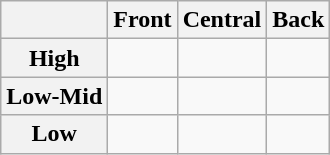<table class="wikitable" style="text-align:center">
<tr>
<th></th>
<th>Front</th>
<th>Central</th>
<th>Back</th>
</tr>
<tr>
<th>High</th>
<td> </td>
<td> </td>
<td> </td>
</tr>
<tr>
<th>Low-Mid</th>
<td> </td>
<td> </td>
<td> </td>
</tr>
<tr>
<th>Low</th>
<td></td>
<td> </td>
<td></td>
</tr>
</table>
